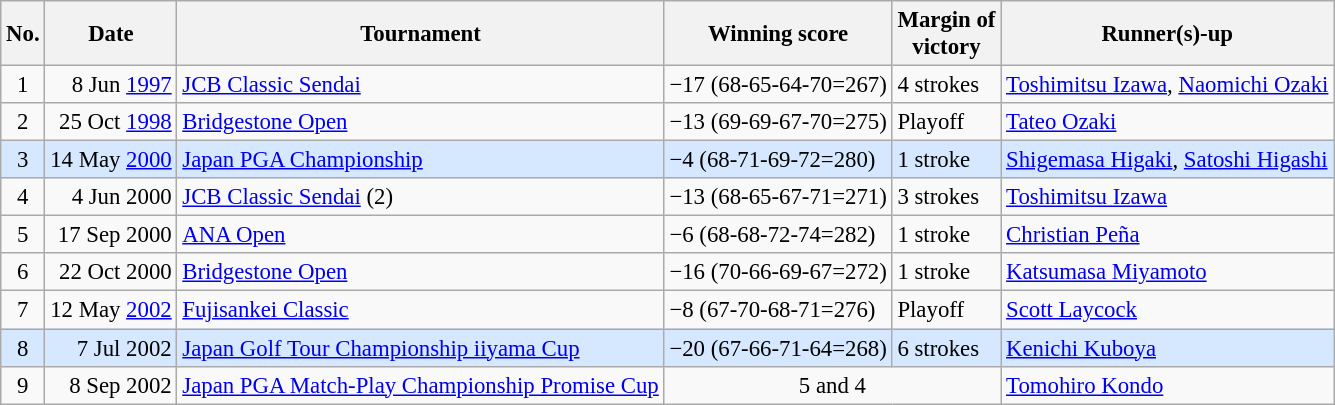<table class="wikitable" style="font-size:95%;">
<tr>
<th>No.</th>
<th>Date</th>
<th>Tournament</th>
<th>Winning score</th>
<th>Margin of<br>victory</th>
<th>Runner(s)-up</th>
</tr>
<tr>
<td align=center>1</td>
<td align=right>8 Jun <a href='#'>1997</a></td>
<td><a href='#'>JCB Classic Sendai</a></td>
<td>−17 (68-65-64-70=267)</td>
<td>4 strokes</td>
<td> <a href='#'>Toshimitsu Izawa</a>,  <a href='#'>Naomichi Ozaki</a></td>
</tr>
<tr>
<td align=center>2</td>
<td align=right>25 Oct <a href='#'>1998</a></td>
<td><a href='#'>Bridgestone Open</a></td>
<td>−13 (69-69-67-70=275)</td>
<td>Playoff</td>
<td> <a href='#'>Tateo Ozaki</a></td>
</tr>
<tr style="background:#D6E8FF;">
<td align=center>3</td>
<td align=right>14 May <a href='#'>2000</a></td>
<td><a href='#'>Japan PGA Championship</a></td>
<td>−4 (68-71-69-72=280)</td>
<td>1 stroke</td>
<td> <a href='#'>Shigemasa Higaki</a>,  <a href='#'>Satoshi Higashi</a></td>
</tr>
<tr>
<td align=center>4</td>
<td align=right>4 Jun 2000</td>
<td><a href='#'>JCB Classic Sendai</a> (2)</td>
<td>−13 (68-65-67-71=271)</td>
<td>3 strokes</td>
<td> <a href='#'>Toshimitsu Izawa</a></td>
</tr>
<tr>
<td align=center>5</td>
<td align=right>17 Sep 2000</td>
<td><a href='#'>ANA Open</a></td>
<td>−6 (68-68-72-74=282)</td>
<td>1 stroke</td>
<td> <a href='#'>Christian Peña</a></td>
</tr>
<tr>
<td align=center>6</td>
<td align=right>22 Oct 2000</td>
<td><a href='#'>Bridgestone Open</a></td>
<td>−16 (70-66-69-67=272)</td>
<td>1 stroke</td>
<td> <a href='#'>Katsumasa Miyamoto</a></td>
</tr>
<tr>
<td align=center>7</td>
<td align=right>12 May <a href='#'>2002</a></td>
<td><a href='#'>Fujisankei Classic</a></td>
<td>−8 (67-70-68-71=276)</td>
<td>Playoff</td>
<td> <a href='#'>Scott Laycock</a></td>
</tr>
<tr style="background:#D6E8FF;">
<td align=center>8</td>
<td align=right>7 Jul 2002</td>
<td><a href='#'>Japan Golf Tour Championship iiyama Cup</a></td>
<td>−20 (67-66-71-64=268)</td>
<td>6 strokes</td>
<td> <a href='#'>Kenichi Kuboya</a></td>
</tr>
<tr>
<td align=center>9</td>
<td align=right>8 Sep 2002</td>
<td><a href='#'>Japan PGA Match-Play Championship Promise Cup</a></td>
<td colspan=2 align=center>5 and 4</td>
<td> <a href='#'>Tomohiro Kondo</a></td>
</tr>
</table>
